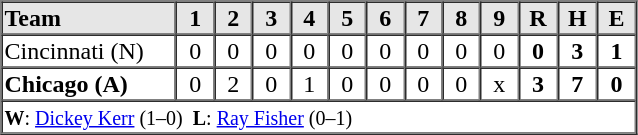<table border=1 cellspacing=0 width=425 style="margin-left:3em;">
<tr style="text-align:center; background-color:#e6e6e6;">
<th align=left width=125>Team</th>
<th width=25>1</th>
<th width=25>2</th>
<th width=25>3</th>
<th width=25>4</th>
<th width=25>5</th>
<th width=25>6</th>
<th width=25>7</th>
<th width=25>8</th>
<th width=25>9</th>
<th width=25>R</th>
<th width=25>H</th>
<th width=25>E</th>
</tr>
<tr style="text-align:center;">
<td align=left>Cincinnati (N)</td>
<td>0</td>
<td>0</td>
<td>0</td>
<td>0</td>
<td>0</td>
<td>0</td>
<td>0</td>
<td>0</td>
<td>0</td>
<td><strong>0</strong></td>
<td><strong>3</strong></td>
<td><strong>1</strong></td>
</tr>
<tr style="text-align:center;">
<td align=left><strong>Chicago (A)</strong></td>
<td>0</td>
<td>2</td>
<td>0</td>
<td>1</td>
<td>0</td>
<td>0</td>
<td>0</td>
<td>0</td>
<td>x</td>
<td><strong>3</strong></td>
<td><strong>7</strong></td>
<td><strong>0</strong></td>
</tr>
<tr style="text-align:left;">
<td colspan=13><small><strong>W</strong>: <a href='#'>Dickey Kerr</a> (1–0)  <strong>L</strong>: <a href='#'>Ray Fisher</a> (0–1)</small></td>
</tr>
</table>
